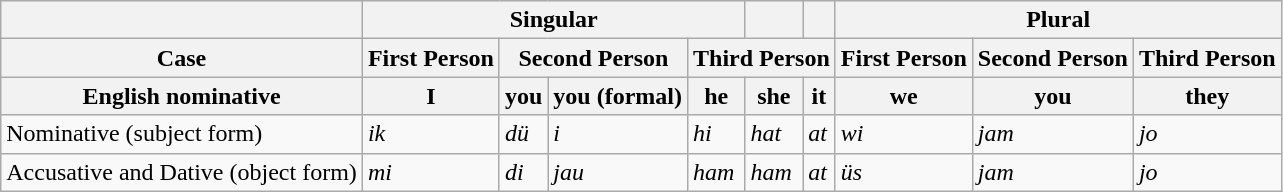<table class="wikitable">
<tr>
<th></th>
<th colspan="4">Singular</th>
<th></th>
<th></th>
<th colspan="3">Plural</th>
</tr>
<tr>
<th><strong>Case</strong></th>
<th><strong>First Person</strong></th>
<th colspan="2"><strong>Second Person</strong></th>
<th colspan="3"><strong>Third Person</strong></th>
<th><strong>First Person</strong></th>
<th><strong>Second Person</strong></th>
<th><strong>Third Person</strong></th>
</tr>
<tr>
<th><strong>English nominative</strong></th>
<th><strong>I</strong></th>
<th><strong>you</strong></th>
<th><strong>you (formal)</strong></th>
<th><strong>he</strong></th>
<th><strong>she</strong></th>
<th><strong>it</strong></th>
<th><strong>we</strong></th>
<th><strong>you</strong></th>
<th><strong>they</strong></th>
</tr>
<tr>
<td>Nominative (subject form)</td>
<td><em>ik</em></td>
<td><em>dü</em></td>
<td><em>i</em></td>
<td><em>hi</em></td>
<td><em>hat</em></td>
<td><em>at</em></td>
<td><em>wi</em></td>
<td><em>jam</em></td>
<td><em>jo</em></td>
</tr>
<tr>
<td>Accusative and Dative (object form)</td>
<td><em>mi</em></td>
<td><em>di</em></td>
<td><em>jau</em></td>
<td><em>ham</em></td>
<td><em>ham</em></td>
<td><em>at</em></td>
<td><em>üs</em></td>
<td><em>jam</em></td>
<td><em>jo</em></td>
</tr>
</table>
